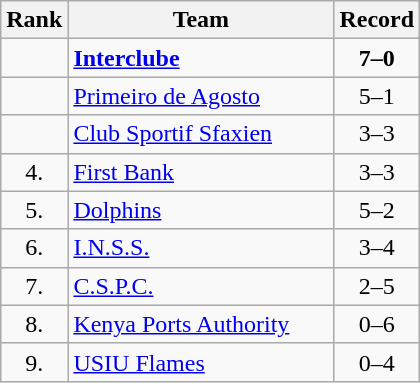<table class="wikitable" style="text-align:center">
<tr>
<th>Rank</th>
<th width=170>Team</th>
<th>Record</th>
</tr>
<tr>
<td></td>
<td align=left> <strong><a href='#'>Interclube</a></strong></td>
<td><strong>7–0</strong></td>
</tr>
<tr>
<td></td>
<td align=left> <a href='#'>Primeiro de Agosto</a></td>
<td>5–1</td>
</tr>
<tr>
<td></td>
<td align=left> <a href='#'>Club Sportif Sfaxien</a></td>
<td>3–3</td>
</tr>
<tr>
<td>4.</td>
<td align=left> <a href='#'>First Bank</a></td>
<td>3–3</td>
</tr>
<tr>
<td>5.</td>
<td align=left> <a href='#'>Dolphins</a></td>
<td>5–2</td>
</tr>
<tr>
<td>6.</td>
<td align=left> <a href='#'>I.N.S.S.</a></td>
<td>3–4</td>
</tr>
<tr>
<td>7.</td>
<td align=left> <a href='#'>C.S.P.C.</a></td>
<td>2–5</td>
</tr>
<tr>
<td>8.</td>
<td align=left> <a href='#'>Kenya Ports Authority</a></td>
<td>0–6</td>
</tr>
<tr>
<td>9.</td>
<td align=left> <a href='#'>USIU Flames</a></td>
<td>0–4</td>
</tr>
</table>
